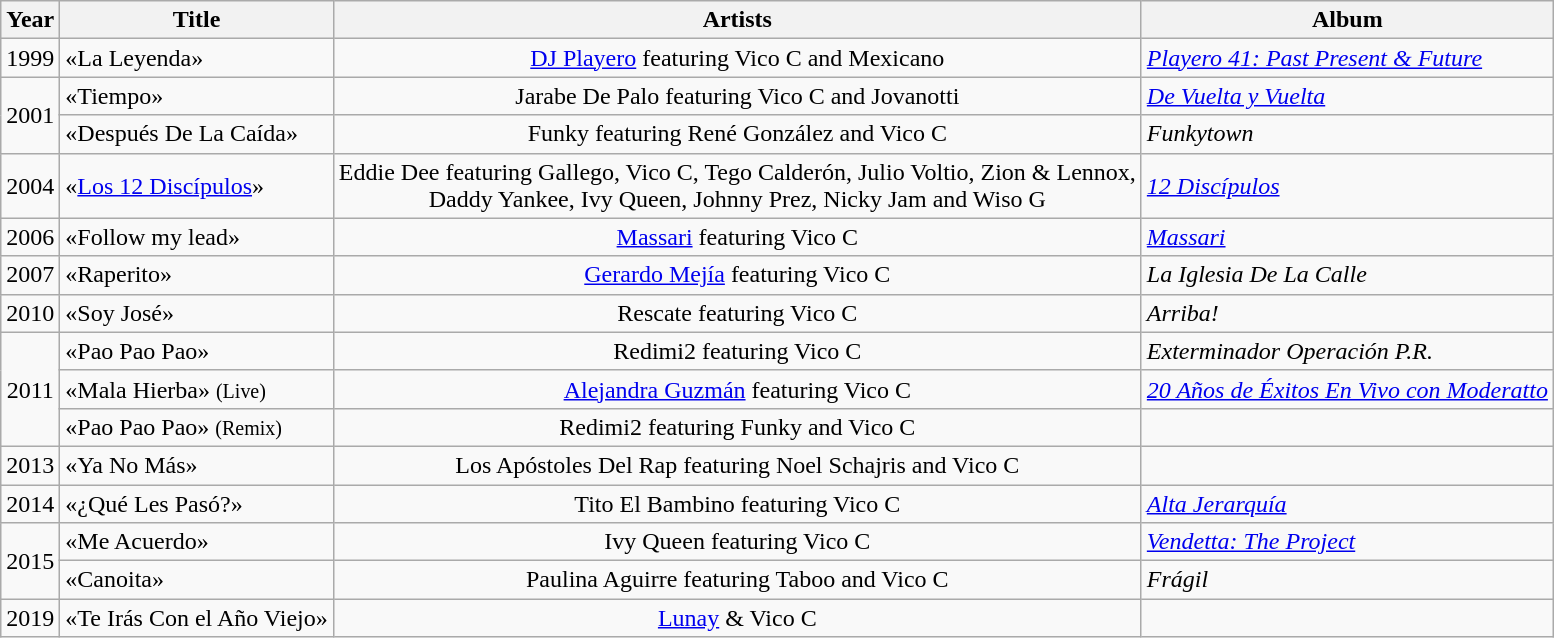<table class="wikitable">
<tr>
<th align="center">Year</th>
<th align="center">Title</th>
<th align="center">Artists</th>
<th align="center">Album</th>
</tr>
<tr>
<td align="center">1999</td>
<td>«La Leyenda»</td>
<td align="center"><a href='#'>DJ Playero</a> featuring Vico C and Mexicano</td>
<td><em><a href='#'>Playero 41: Past Present & Future</a></em></td>
</tr>
<tr>
<td align="center" rowspan="2">2001</td>
<td>«Tiempo»</td>
<td align="center">Jarabe De Palo featuring Vico C and Jovanotti</td>
<td><em><a href='#'>De Vuelta y Vuelta</a></em></td>
</tr>
<tr>
<td>«Después De La Caída»</td>
<td align="center">Funky featuring René González and Vico C</td>
<td><em>Funkytown</em></td>
</tr>
<tr>
<td align="center">2004</td>
<td>«<a href='#'>Los 12 Discípulos</a>»</td>
<td align="center">Eddie Dee featuring Gallego, Vico C, Tego Calderón, Julio Voltio, Zion & Lennox,<br>Daddy Yankee, Ivy Queen, Johnny Prez, Nicky Jam and Wiso G</td>
<td><em><a href='#'>12 Discípulos</a></em></td>
</tr>
<tr>
<td align="center">2006</td>
<td>«Follow my lead»</td>
<td align="center"><a href='#'>Massari</a> featuring Vico C</td>
<td><em><a href='#'>Massari</a></em></td>
</tr>
<tr>
<td align="center">2007</td>
<td>«Raperito»</td>
<td align="center"><a href='#'>Gerardo Mejía</a> featuring Vico C</td>
<td><em>La Iglesia De La Calle</em></td>
</tr>
<tr>
<td align="center">2010</td>
<td>«Soy José»</td>
<td align="center">Rescate featuring Vico C</td>
<td><em>Arriba!</em></td>
</tr>
<tr>
<td align="center" rowspan="3">2011</td>
<td>«Pao Pao Pao»</td>
<td align="center">Redimi2 featuring Vico C</td>
<td><em>Exterminador Operación P.R.</em></td>
</tr>
<tr>
<td>«Mala Hierba» <small>(Live)</small></td>
<td align="center"><a href='#'>Alejandra Guzmán</a> featuring Vico C</td>
<td><em><a href='#'>20 Años de Éxitos En Vivo con Moderatto</a></em></td>
</tr>
<tr>
<td>«Pao Pao Pao» <small>(Remix)</small></td>
<td align="center">Redimi2 featuring Funky and Vico C</td>
<td></td>
</tr>
<tr>
<td align="center">2013</td>
<td>«Ya No Más»</td>
<td align="center">Los Apóstoles Del Rap featuring Noel Schajris and Vico C</td>
<td></td>
</tr>
<tr>
<td align="center">2014</td>
<td>«¿Qué Les Pasó?»</td>
<td align="center">Tito El Bambino featuring Vico C</td>
<td><em><a href='#'>Alta Jerarquía</a></em></td>
</tr>
<tr>
<td align="center" rowspan="2">2015</td>
<td>«Me Acuerdo»</td>
<td align="center">Ivy Queen featuring Vico C</td>
<td><em><a href='#'>Vendetta: The Project</a></em></td>
</tr>
<tr>
<td>«Canoita»</td>
<td align="center">Paulina Aguirre featuring Taboo and Vico C</td>
<td><em>Frágil</em></td>
</tr>
<tr>
<td align="center">2019</td>
<td>«Te Irás Con el Año Viejo»</td>
<td align="center"><a href='#'>Lunay</a> & Vico C</td>
<td></td>
</tr>
</table>
